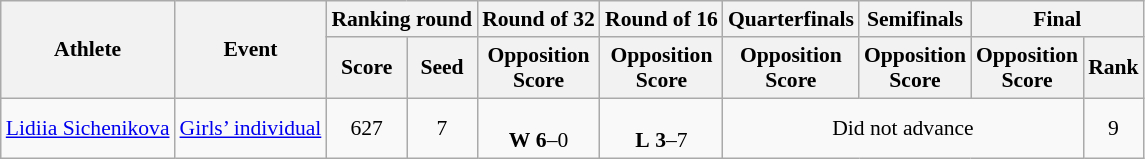<table class="wikitable" border="1" style="font-size:90%">
<tr>
<th rowspan=2>Athlete</th>
<th rowspan=2>Event</th>
<th colspan=2>Ranking round</th>
<th>Round of 32</th>
<th>Round of 16</th>
<th>Quarterfinals</th>
<th>Semifinals</th>
<th colspan=2>Final</th>
</tr>
<tr>
<th>Score</th>
<th>Seed</th>
<th>Opposition<br>Score</th>
<th>Opposition<br>Score</th>
<th>Opposition<br>Score</th>
<th>Opposition<br>Score</th>
<th>Opposition<br>Score</th>
<th>Rank</th>
</tr>
<tr>
<td><a href='#'>Lidiia Sichenikova</a></td>
<td><a href='#'>Girls’ individual</a></td>
<td align=center>627</td>
<td align=center>7</td>
<td align=center> <br> <strong>W</strong> <strong>6</strong>–0</td>
<td align=center> <br> <strong>L</strong> <strong>3</strong>–7</td>
<td colspan=3 align=center>Did not advance</td>
<td align=center>9</td>
</tr>
</table>
